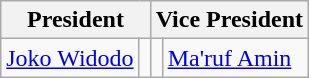<table class="wikitable">
<tr>
<th colspan="2">President</th>
<th colspan="2">Vice President</th>
</tr>
<tr>
<td align="right"><a href='#'>Joko Widodo</a></td>
<td align="right"></td>
<td align="left"></td>
<td align="left"><a href='#'>Ma'ruf Amin</a></td>
</tr>
</table>
